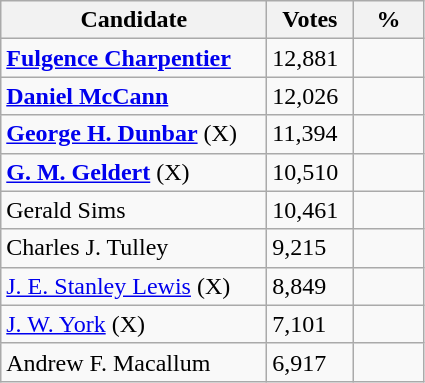<table class="wikitable">
<tr>
<th style="width: 170px">Candidate</th>
<th style="width: 50px">Votes</th>
<th style="width: 40px">%</th>
</tr>
<tr>
<td><strong><a href='#'>Fulgence Charpentier</a></strong></td>
<td>12,881</td>
<td></td>
</tr>
<tr>
<td><strong><a href='#'>Daniel McCann</a></strong></td>
<td>12,026</td>
<td></td>
</tr>
<tr>
<td><strong><a href='#'>George H. Dunbar</a></strong> (X)</td>
<td>11,394</td>
<td></td>
</tr>
<tr>
<td><strong><a href='#'>G. M. Geldert</a></strong> (X)</td>
<td>10,510</td>
<td></td>
</tr>
<tr>
<td>Gerald Sims</td>
<td>10,461</td>
<td></td>
</tr>
<tr>
<td>Charles J. Tulley</td>
<td>9,215</td>
<td></td>
</tr>
<tr>
<td><a href='#'>J. E. Stanley Lewis</a> (X)</td>
<td>8,849</td>
<td></td>
</tr>
<tr>
<td><a href='#'>J. W. York</a> (X)</td>
<td>7,101</td>
<td></td>
</tr>
<tr>
<td>Andrew F. Macallum</td>
<td>6,917</td>
<td></td>
</tr>
</table>
